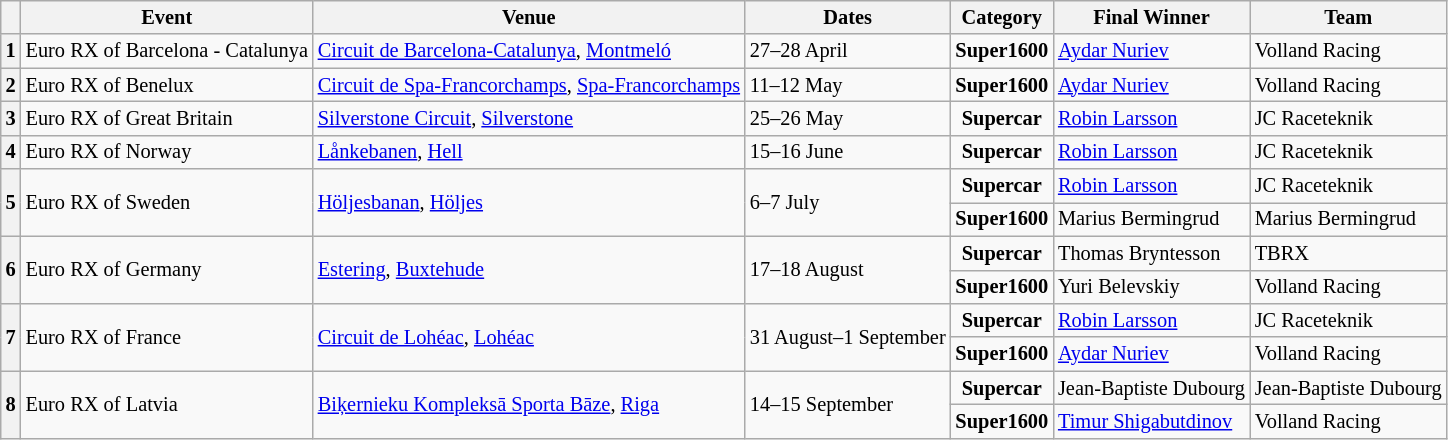<table class="wikitable" style="font-size: 85%;">
<tr>
<th></th>
<th>Event</th>
<th>Venue</th>
<th>Dates</th>
<th>Category</th>
<th>Final Winner</th>
<th>Team</th>
</tr>
<tr>
<th>1</th>
<td> Euro RX of Barcelona - Catalunya</td>
<td><a href='#'>Circuit de Barcelona-Catalunya</a>, <a href='#'>Montmeló</a></td>
<td>27–28 April</td>
<td align=center><strong><span>Super1600</span></strong></td>
<td> <a href='#'>Aydar Nuriev</a></td>
<td> Volland Racing</td>
</tr>
<tr>
<th>2</th>
<td> Euro RX of Benelux</td>
<td><a href='#'>Circuit de Spa-Francorchamps</a>, <a href='#'>Spa-Francorchamps</a></td>
<td>11–12 May</td>
<td align=center><strong><span>Super1600</span></strong></td>
<td> <a href='#'>Aydar Nuriev</a></td>
<td> Volland Racing</td>
</tr>
<tr>
<th>3</th>
<td> Euro RX of Great Britain</td>
<td><a href='#'>Silverstone Circuit</a>, <a href='#'>Silverstone</a></td>
<td>25–26 May</td>
<td align=center><strong><span>Supercar</span></strong></td>
<td> <a href='#'>Robin Larsson</a></td>
<td> JC Raceteknik</td>
</tr>
<tr>
<th>4</th>
<td> Euro RX of Norway</td>
<td><a href='#'>Lånkebanen</a>, <a href='#'>Hell</a></td>
<td>15–16 June</td>
<td align=center><strong><span>Supercar</span></strong></td>
<td> <a href='#'>Robin Larsson</a></td>
<td> JC Raceteknik</td>
</tr>
<tr>
<th rowspan=2>5</th>
<td rowspan=2> Euro RX of Sweden</td>
<td rowspan=2><a href='#'>Höljesbanan</a>, <a href='#'>Höljes</a></td>
<td rowspan=2>6–7 July</td>
<td align=center><strong><span>Supercar</span></strong></td>
<td> <a href='#'>Robin Larsson</a></td>
<td> JC Raceteknik</td>
</tr>
<tr>
<td align=center><strong><span>Super1600</span></strong></td>
<td> Marius Bermingrud</td>
<td> Marius Bermingrud</td>
</tr>
<tr>
<th rowspan=2>6</th>
<td rowspan=2> Euro RX of Germany</td>
<td rowspan=2><a href='#'>Estering</a>, <a href='#'>Buxtehude</a></td>
<td rowspan=2>17–18 August</td>
<td align=center><strong><span>Supercar</span></strong></td>
<td> Thomas Bryntesson</td>
<td> TBRX</td>
</tr>
<tr>
<td align=center><strong><span>Super1600</span></strong></td>
<td> Yuri Belevskiy</td>
<td> Volland Racing</td>
</tr>
<tr>
<th rowspan=2>7</th>
<td rowspan=2> Euro RX of France</td>
<td rowspan=2><a href='#'>Circuit de Lohéac</a>, <a href='#'>Lohéac</a></td>
<td rowspan=2>31 August–1 September</td>
<td align=center><strong><span>Supercar</span></strong></td>
<td> <a href='#'>Robin Larsson</a></td>
<td> JC Raceteknik</td>
</tr>
<tr>
<td align=center><strong><span>Super1600</span></strong></td>
<td> <a href='#'>Aydar Nuriev</a></td>
<td> Volland Racing</td>
</tr>
<tr>
<th rowspan=2>8</th>
<td rowspan=2> Euro RX of Latvia</td>
<td rowspan=2><a href='#'>Biķernieku Kompleksā Sporta Bāze</a>, <a href='#'>Riga</a></td>
<td rowspan=2>14–15 September</td>
<td align=center><strong><span>Supercar</span></strong></td>
<td> Jean-Baptiste Dubourg</td>
<td> Jean-Baptiste Dubourg</td>
</tr>
<tr>
<td align=center><strong><span>Super1600</span></strong></td>
<td> <a href='#'>Timur Shigabutdinov</a></td>
<td> Volland Racing</td>
</tr>
</table>
